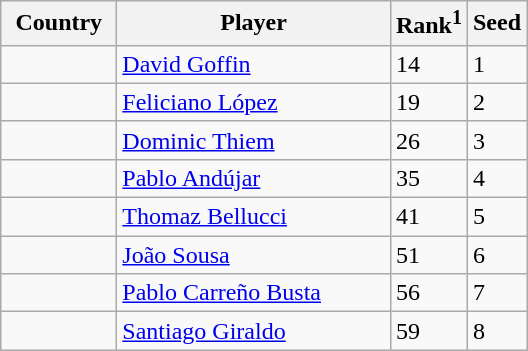<table class="sortable wikitable">
<tr>
<th width="70">Country</th>
<th width="175">Player</th>
<th>Rank<sup>1</sup></th>
<th>Seed</th>
</tr>
<tr>
<td></td>
<td><a href='#'>David Goffin</a></td>
<td>14</td>
<td>1</td>
</tr>
<tr>
<td></td>
<td><a href='#'>Feliciano López</a></td>
<td>19</td>
<td>2</td>
</tr>
<tr>
<td></td>
<td><a href='#'>Dominic Thiem</a></td>
<td>26</td>
<td>3</td>
</tr>
<tr>
<td></td>
<td><a href='#'>Pablo Andújar</a></td>
<td>35</td>
<td>4</td>
</tr>
<tr>
<td></td>
<td><a href='#'>Thomaz Bellucci</a></td>
<td>41</td>
<td>5</td>
</tr>
<tr>
<td></td>
<td><a href='#'>João Sousa</a></td>
<td>51</td>
<td>6</td>
</tr>
<tr>
<td></td>
<td><a href='#'>Pablo Carreño Busta</a></td>
<td>56</td>
<td>7</td>
</tr>
<tr>
<td></td>
<td><a href='#'>Santiago Giraldo</a></td>
<td>59</td>
<td>8</td>
</tr>
</table>
